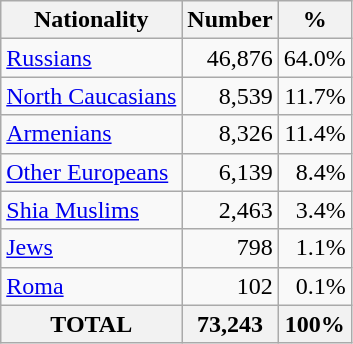<table class="wikitable">
<tr>
<th>Nationality</th>
<th>Number</th>
<th>%</th>
</tr>
<tr>
<td><a href='#'>Russians</a></td>
<td align="right">46,876</td>
<td align="right">64.0%</td>
</tr>
<tr>
<td><a href='#'>North Caucasians</a></td>
<td align="right">8,539</td>
<td align="right">11.7%</td>
</tr>
<tr>
<td><a href='#'>Armenians</a></td>
<td align="right">8,326</td>
<td align="right">11.4%</td>
</tr>
<tr>
<td><a href='#'>Other Europeans</a></td>
<td align="right">6,139</td>
<td align="right">8.4%</td>
</tr>
<tr>
<td><a href='#'>Shia Muslims</a></td>
<td align="right">2,463</td>
<td align="right">3.4%</td>
</tr>
<tr>
<td><a href='#'>Jews</a></td>
<td align="right">798</td>
<td align="right">1.1%</td>
</tr>
<tr>
<td><a href='#'>Roma</a></td>
<td align="right">102</td>
<td align="right">0.1%</td>
</tr>
<tr>
<th>TOTAL</th>
<th>73,243</th>
<th>100%</th>
</tr>
</table>
